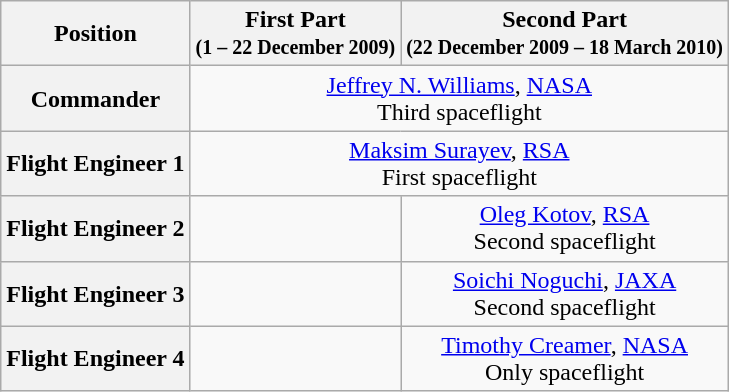<table class="wikitable">
<tr>
<th>Position</th>
<th>First Part<br><small>(1 – 22 December 2009)</small></th>
<th>Second Part<br><small>(22 December 2009 – 18 March 2010)</small></th>
</tr>
<tr>
<th>Commander</th>
<td colspan="3" style="text-align:center;"> <a href='#'>Jeffrey N. Williams</a>, <a href='#'>NASA</a><br>Third spaceflight</td>
</tr>
<tr>
<th>Flight Engineer 1</th>
<td colspan="3" style="text-align:center;"> <a href='#'>Maksim Surayev</a>, <a href='#'>RSA</a><br>First spaceflight</td>
</tr>
<tr>
<th>Flight Engineer 2</th>
<td style="text-align:center;"></td>
<td style="text-align:center;"> <a href='#'>Oleg Kotov</a>, <a href='#'>RSA</a><br>Second spaceflight</td>
</tr>
<tr>
<th>Flight Engineer 3</th>
<td style="text-align:center;"></td>
<td style="text-align:center;"> <a href='#'>Soichi Noguchi</a>, <a href='#'>JAXA</a><br>Second spaceflight</td>
</tr>
<tr>
<th>Flight Engineer 4</th>
<td style="text-align:center;"></td>
<td style="text-align:center;"> <a href='#'>Timothy Creamer</a>, <a href='#'>NASA</a><br>Only spaceflight</td>
</tr>
</table>
